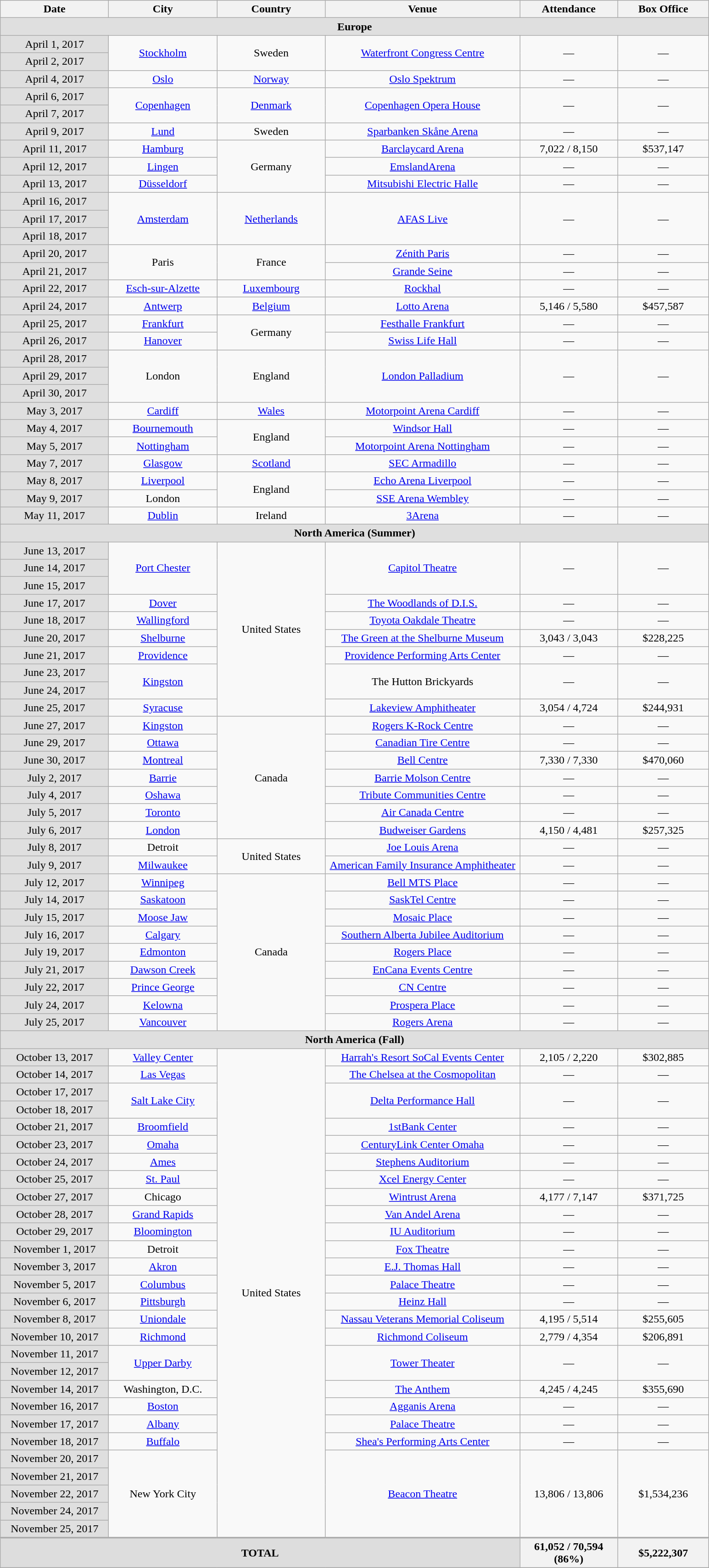<table class="wikitable" style="text-align:center;">
<tr>
<th width="150">Date</th>
<th width="150">City</th>
<th width="150">Country</th>
<th width="275">Venue</th>
<th width="135">Attendance</th>
<th width="125">Box Office</th>
</tr>
<tr>
<th colspan="6" style="background:#DFDFDF;">Europe</th>
</tr>
<tr>
<td style="background:#DFDFDF;">April 1, 2017</td>
<td rowspan="2"><a href='#'>Stockholm</a></td>
<td rowspan="2">Sweden</td>
<td rowspan="2"><a href='#'>Waterfront Congress Centre</a></td>
<td rowspan="2">—</td>
<td rowspan="2">—</td>
</tr>
<tr>
<td style="background:#DFDFDF;">April 2, 2017</td>
</tr>
<tr>
<td style="background:#DFDFDF;">April 4, 2017</td>
<td><a href='#'>Oslo</a></td>
<td><a href='#'>Norway</a></td>
<td><a href='#'>Oslo Spektrum</a></td>
<td>—</td>
<td>—</td>
</tr>
<tr>
<td style="background:#DFDFDF;">April 6, 2017</td>
<td rowspan="2"><a href='#'>Copenhagen</a></td>
<td rowspan="2"><a href='#'>Denmark</a></td>
<td rowspan="2"><a href='#'>Copenhagen Opera House</a></td>
<td rowspan="2">—</td>
<td rowspan="2">—</td>
</tr>
<tr>
<td style="background:#DFDFDF;">April 7, 2017</td>
</tr>
<tr>
<td style="background:#DFDFDF;">April 9, 2017</td>
<td><a href='#'>Lund</a></td>
<td>Sweden</td>
<td><a href='#'>Sparbanken Skåne Arena</a></td>
<td>—</td>
<td>—</td>
</tr>
<tr>
<td style="background:#DFDFDF;">April 11, 2017</td>
<td><a href='#'>Hamburg</a></td>
<td rowspan="3">Germany</td>
<td><a href='#'>Barclaycard Arena</a></td>
<td>7,022 / 8,150</td>
<td>$537,147</td>
</tr>
<tr>
<td style="background:#DFDFDF;">April 12, 2017</td>
<td><a href='#'>Lingen</a></td>
<td><a href='#'>EmslandArena</a></td>
<td>—</td>
<td>—</td>
</tr>
<tr>
<td style="background:#DFDFDF;">April 13, 2017</td>
<td><a href='#'>Düsseldorf</a></td>
<td><a href='#'>Mitsubishi Electric Halle</a></td>
<td>—</td>
<td>—</td>
</tr>
<tr>
<td style="background:#DFDFDF;">April 16, 2017</td>
<td rowspan="3"><a href='#'>Amsterdam</a></td>
<td rowspan="3"><a href='#'>Netherlands</a></td>
<td rowspan="3"><a href='#'>AFAS Live</a></td>
<td rowspan="3">—</td>
<td rowspan="3">—</td>
</tr>
<tr>
<td style="background:#DFDFDF;">April 17, 2017</td>
</tr>
<tr>
<td style="background:#DFDFDF;">April 18, 2017</td>
</tr>
<tr>
<td style="background:#DFDFDF;">April 20, 2017</td>
<td rowspan="2">Paris</td>
<td rowspan="2">France</td>
<td><a href='#'>Zénith Paris</a></td>
<td>—</td>
<td>—</td>
</tr>
<tr>
<td style="background:#DFDFDF;">April 21, 2017</td>
<td><a href='#'>Grande Seine</a></td>
<td>—</td>
<td>—</td>
</tr>
<tr>
<td style="background:#DFDFDF;">April 22, 2017</td>
<td><a href='#'>Esch-sur-Alzette</a></td>
<td><a href='#'>Luxembourg</a></td>
<td><a href='#'>Rockhal</a></td>
<td>—</td>
<td>—</td>
</tr>
<tr>
<td style="background:#DFDFDF;">April 24, 2017</td>
<td><a href='#'>Antwerp</a></td>
<td><a href='#'>Belgium</a></td>
<td><a href='#'>Lotto Arena</a></td>
<td>5,146 / 5,580</td>
<td>$457,587</td>
</tr>
<tr>
<td style="background:#DFDFDF;">April 25, 2017</td>
<td><a href='#'>Frankfurt</a></td>
<td rowspan="2">Germany</td>
<td><a href='#'>Festhalle Frankfurt</a></td>
<td>—</td>
<td>—</td>
</tr>
<tr>
<td style="background:#DFDFDF;">April 26, 2017</td>
<td><a href='#'>Hanover</a></td>
<td><a href='#'>Swiss Life Hall</a></td>
<td>—</td>
<td>—</td>
</tr>
<tr>
<td style="background:#DFDFDF;">April 28, 2017</td>
<td rowspan="3">London</td>
<td rowspan="3">England</td>
<td rowspan="3"><a href='#'>London Palladium</a></td>
<td rowspan="3">—</td>
<td rowspan="3">—</td>
</tr>
<tr>
<td style="background:#DFDFDF;">April 29, 2017</td>
</tr>
<tr>
<td style="background:#DFDFDF;">April 30, 2017</td>
</tr>
<tr>
<td style="background:#DFDFDF;">May 3, 2017</td>
<td><a href='#'>Cardiff</a></td>
<td><a href='#'>Wales</a></td>
<td><a href='#'>Motorpoint Arena Cardiff</a></td>
<td>—</td>
<td>—</td>
</tr>
<tr>
<td style="background:#DFDFDF;">May 4, 2017</td>
<td><a href='#'>Bournemouth</a></td>
<td rowspan="2">England</td>
<td><a href='#'>Windsor Hall</a></td>
<td>—</td>
<td>—</td>
</tr>
<tr>
<td style="background:#DFDFDF;">May 5, 2017</td>
<td><a href='#'>Nottingham</a></td>
<td><a href='#'>Motorpoint Arena Nottingham</a></td>
<td>—</td>
<td>—</td>
</tr>
<tr>
<td style="background:#DFDFDF;">May 7, 2017</td>
<td><a href='#'>Glasgow</a></td>
<td><a href='#'>Scotland</a></td>
<td><a href='#'>SEC Armadillo</a></td>
<td>—</td>
<td>—</td>
</tr>
<tr>
<td style="background:#DFDFDF;">May 8, 2017</td>
<td><a href='#'>Liverpool</a></td>
<td rowspan="2">England</td>
<td><a href='#'>Echo Arena Liverpool</a></td>
<td>—</td>
<td>—</td>
</tr>
<tr>
<td style="background:#DFDFDF;">May 9, 2017</td>
<td>London</td>
<td><a href='#'>SSE Arena Wembley</a></td>
<td>—</td>
<td>—</td>
</tr>
<tr>
<td style="background:#DFDFDF;">May 11, 2017</td>
<td><a href='#'>Dublin</a></td>
<td>Ireland</td>
<td><a href='#'>3Arena</a></td>
<td>—</td>
<td>—</td>
</tr>
<tr>
<th colspan="6" style="background:#DFDFDF;">North America (Summer)</th>
</tr>
<tr>
<td style="background:#DFDFDF;">June 13, 2017</td>
<td rowspan="3"><a href='#'>Port Chester</a></td>
<td rowspan="10">United States</td>
<td rowspan="3"><a href='#'>Capitol Theatre</a></td>
<td rowspan="3">—</td>
<td rowspan="3">—</td>
</tr>
<tr>
<td style="background:#DFDFDF;">June 14, 2017</td>
</tr>
<tr>
<td style="background:#DFDFDF;">June 15, 2017</td>
</tr>
<tr>
<td style="background:#DFDFDF;">June 17, 2017</td>
<td><a href='#'>Dover</a></td>
<td><a href='#'>The Woodlands of D.I.S.</a></td>
<td>—</td>
<td>—</td>
</tr>
<tr>
<td style="background:#DFDFDF;">June 18, 2017</td>
<td><a href='#'>Wallingford</a></td>
<td><a href='#'>Toyota Oakdale Theatre</a></td>
<td>—</td>
<td>—</td>
</tr>
<tr>
<td style="background:#DFDFDF;">June 20, 2017</td>
<td><a href='#'>Shelburne</a></td>
<td><a href='#'>The Green at the Shelburne Museum</a></td>
<td>3,043 / 3,043</td>
<td>$228,225</td>
</tr>
<tr>
<td style="background:#DFDFDF;">June 21, 2017</td>
<td><a href='#'>Providence</a></td>
<td><a href='#'>Providence Performing Arts Center</a></td>
<td>—</td>
<td>—</td>
</tr>
<tr>
<td style="background:#DFDFDF;">June 23, 2017</td>
<td rowspan="2"><a href='#'>Kingston</a></td>
<td rowspan="2">The Hutton Brickyards</td>
<td rowspan="2">—</td>
<td rowspan="2">—</td>
</tr>
<tr>
<td style="background:#DFDFDF;">June 24, 2017</td>
</tr>
<tr>
<td style="background:#DFDFDF;">June 25, 2017</td>
<td><a href='#'>Syracuse</a></td>
<td><a href='#'>Lakeview Amphitheater</a></td>
<td>3,054 / 4,724</td>
<td>$244,931</td>
</tr>
<tr>
<td style="background:#DFDFDF;">June 27, 2017</td>
<td><a href='#'>Kingston</a></td>
<td rowspan="7">Canada</td>
<td><a href='#'>Rogers K-Rock Centre</a></td>
<td>—</td>
<td>—</td>
</tr>
<tr>
<td style="background:#DFDFDF;">June 29, 2017</td>
<td><a href='#'>Ottawa</a></td>
<td><a href='#'>Canadian Tire Centre</a></td>
<td>—</td>
<td>—</td>
</tr>
<tr>
<td style="background:#DFDFDF;">June 30, 2017</td>
<td><a href='#'>Montreal</a></td>
<td><a href='#'>Bell Centre</a></td>
<td>7,330 / 7,330</td>
<td>$470,060</td>
</tr>
<tr>
<td style="background:#DFDFDF;">July 2, 2017</td>
<td><a href='#'>Barrie</a></td>
<td><a href='#'>Barrie Molson Centre</a></td>
<td>—</td>
<td>—</td>
</tr>
<tr>
<td style="background:#DFDFDF;">July 4, 2017</td>
<td><a href='#'>Oshawa</a></td>
<td><a href='#'>Tribute Communities Centre</a></td>
<td>—</td>
<td>—</td>
</tr>
<tr>
<td style="background:#DFDFDF;">July 5, 2017</td>
<td><a href='#'>Toronto</a></td>
<td><a href='#'>Air Canada Centre</a></td>
<td>—</td>
<td>—</td>
</tr>
<tr>
<td style="background:#DFDFDF;">July 6, 2017</td>
<td><a href='#'>London</a></td>
<td><a href='#'>Budweiser Gardens</a></td>
<td>4,150 / 4,481</td>
<td>$257,325</td>
</tr>
<tr>
<td style="background:#DFDFDF;">July 8, 2017</td>
<td>Detroit</td>
<td rowspan="2">United States</td>
<td><a href='#'>Joe Louis Arena</a></td>
<td>—</td>
<td>—</td>
</tr>
<tr>
<td style="background:#DFDFDF;">July 9, 2017</td>
<td><a href='#'>Milwaukee</a></td>
<td><a href='#'>American Family Insurance Amphitheater</a></td>
<td>—</td>
<td>—</td>
</tr>
<tr>
<td style="background:#DFDFDF;">July 12, 2017</td>
<td><a href='#'>Winnipeg</a></td>
<td rowspan="9">Canada</td>
<td><a href='#'>Bell MTS Place</a></td>
<td>—</td>
<td>—</td>
</tr>
<tr>
<td style="background:#DFDFDF;">July 14, 2017</td>
<td><a href='#'>Saskatoon</a></td>
<td><a href='#'>SaskTel Centre</a></td>
<td>—</td>
<td>—</td>
</tr>
<tr>
<td style="background:#DFDFDF;">July 15, 2017</td>
<td><a href='#'>Moose Jaw</a></td>
<td><a href='#'>Mosaic Place</a></td>
<td>—</td>
<td>—</td>
</tr>
<tr>
<td style="background:#DFDFDF;">July 16, 2017</td>
<td><a href='#'>Calgary</a></td>
<td><a href='#'>Southern Alberta Jubilee Auditorium</a></td>
<td>—</td>
<td>—</td>
</tr>
<tr>
<td style="background:#DFDFDF;">July 19, 2017</td>
<td><a href='#'>Edmonton</a></td>
<td><a href='#'>Rogers Place</a></td>
<td>—</td>
<td>—</td>
</tr>
<tr>
<td style="background:#DFDFDF;">July 21, 2017</td>
<td><a href='#'>Dawson Creek</a></td>
<td><a href='#'>EnCana Events Centre</a></td>
<td>—</td>
<td>—</td>
</tr>
<tr>
<td style="background:#DFDFDF;">July 22, 2017</td>
<td><a href='#'>Prince George</a></td>
<td><a href='#'>CN Centre</a></td>
<td>—</td>
<td>—</td>
</tr>
<tr>
<td style="background:#DFDFDF;">July 24, 2017</td>
<td><a href='#'>Kelowna</a></td>
<td><a href='#'>Prospera Place</a></td>
<td>—</td>
<td>—</td>
</tr>
<tr>
<td style="background:#DFDFDF;">July 25, 2017</td>
<td><a href='#'>Vancouver</a></td>
<td><a href='#'>Rogers Arena</a></td>
<td>—</td>
<td>—</td>
</tr>
<tr>
<th colspan="6" style="background:#DFDFDF;">North America (Fall)</th>
</tr>
<tr>
<td style="background:#DFDFDF;">October 13, 2017</td>
<td><a href='#'>Valley Center</a></td>
<td rowspan="28">United States</td>
<td><a href='#'>Harrah's Resort SoCal Events Center</a></td>
<td>2,105 / 2,220</td>
<td>$302,885</td>
</tr>
<tr>
<td style="background:#DFDFDF;">October 14, 2017</td>
<td><a href='#'>Las Vegas</a></td>
<td><a href='#'>The Chelsea at the Cosmopolitan</a></td>
<td>—</td>
<td>—</td>
</tr>
<tr>
<td style="background:#DFDFDF;">October 17, 2017</td>
<td rowspan="2"><a href='#'>Salt Lake City</a></td>
<td rowspan="2"><a href='#'>Delta Performance Hall</a></td>
<td rowspan="2">—</td>
<td rowspan="2">—</td>
</tr>
<tr>
<td style="background:#DFDFDF;">October 18, 2017</td>
</tr>
<tr>
<td style="background:#DFDFDF;">October 21, 2017</td>
<td><a href='#'>Broomfield</a></td>
<td><a href='#'>1stBank Center</a></td>
<td>—</td>
<td>—</td>
</tr>
<tr>
<td style="background:#DFDFDF;">October 23, 2017</td>
<td><a href='#'>Omaha</a></td>
<td><a href='#'>CenturyLink Center Omaha</a></td>
<td>—</td>
<td>—</td>
</tr>
<tr>
<td style="background:#DFDFDF;">October 24, 2017</td>
<td><a href='#'>Ames</a></td>
<td><a href='#'>Stephens Auditorium</a></td>
<td>—</td>
<td>—</td>
</tr>
<tr>
<td style="background:#DFDFDF;">October 25, 2017</td>
<td><a href='#'>St. Paul</a></td>
<td><a href='#'>Xcel Energy Center</a></td>
<td>—</td>
<td>—</td>
</tr>
<tr>
<td style="background:#DFDFDF;">October 27, 2017</td>
<td>Chicago</td>
<td><a href='#'>Wintrust Arena</a></td>
<td>4,177 / 7,147</td>
<td>$371,725</td>
</tr>
<tr>
<td style="background:#DFDFDF;">October 28, 2017</td>
<td><a href='#'>Grand Rapids</a></td>
<td><a href='#'>Van Andel Arena</a></td>
<td>—</td>
<td>—</td>
</tr>
<tr>
<td style="background:#DFDFDF;">October 29, 2017</td>
<td><a href='#'>Bloomington</a></td>
<td><a href='#'>IU Auditorium</a></td>
<td>—</td>
<td>—</td>
</tr>
<tr>
<td style="background:#DFDFDF;">November 1, 2017</td>
<td>Detroit</td>
<td><a href='#'>Fox Theatre</a></td>
<td>—</td>
<td>—</td>
</tr>
<tr>
<td style="background:#DFDFDF;">November 3, 2017</td>
<td><a href='#'>Akron</a></td>
<td><a href='#'>E.J. Thomas Hall</a></td>
<td>—</td>
<td>—</td>
</tr>
<tr>
<td style="background:#DFDFDF;">November 5, 2017</td>
<td><a href='#'>Columbus</a></td>
<td><a href='#'>Palace Theatre</a></td>
<td>—</td>
<td>—</td>
</tr>
<tr>
<td style="background:#DFDFDF;">November 6, 2017</td>
<td><a href='#'>Pittsburgh</a></td>
<td><a href='#'>Heinz Hall</a></td>
<td>—</td>
<td>—</td>
</tr>
<tr>
<td style="background:#DFDFDF;">November 8, 2017</td>
<td><a href='#'>Uniondale</a></td>
<td><a href='#'>Nassau Veterans Memorial Coliseum</a></td>
<td>4,195 / 5,514</td>
<td>$255,605</td>
</tr>
<tr>
<td style="background:#DFDFDF;">November 10, 2017</td>
<td><a href='#'>Richmond</a></td>
<td><a href='#'>Richmond Coliseum</a></td>
<td>2,779 / 4,354</td>
<td>$206,891</td>
</tr>
<tr>
<td style="background:#DFDFDF;">November 11, 2017</td>
<td rowspan="2"><a href='#'>Upper Darby</a></td>
<td rowspan="2"><a href='#'>Tower Theater</a></td>
<td rowspan="2">—</td>
<td rowspan="2">—</td>
</tr>
<tr>
<td style="background:#DFDFDF;">November 12, 2017</td>
</tr>
<tr>
<td style="background:#DFDFDF;">November 14, 2017</td>
<td>Washington, D.C.</td>
<td><a href='#'>The Anthem</a></td>
<td>4,245 / 4,245</td>
<td>$355,690</td>
</tr>
<tr>
<td style="background:#DFDFDF;">November 16, 2017</td>
<td><a href='#'>Boston</a></td>
<td><a href='#'>Agganis Arena</a></td>
<td>—</td>
<td>—</td>
</tr>
<tr>
<td style="background:#DFDFDF;">November 17, 2017</td>
<td><a href='#'>Albany</a></td>
<td><a href='#'>Palace Theatre</a></td>
<td>—</td>
<td>—</td>
</tr>
<tr>
<td style="background:#DFDFDF;">November 18, 2017</td>
<td><a href='#'>Buffalo</a></td>
<td><a href='#'>Shea's Performing Arts Center</a></td>
<td>—</td>
<td>—</td>
</tr>
<tr>
<td style="background:#DFDFDF;">November 20, 2017</td>
<td rowspan="5">New York City</td>
<td rowspan="5"><a href='#'>Beacon Theatre</a></td>
<td rowspan="5">13,806 / 13,806</td>
<td rowspan="5">$1,534,236</td>
</tr>
<tr>
<td style="background:#DFDFDF;">November 21, 2017</td>
</tr>
<tr>
<td style="background:#DFDFDF;">November 22, 2017</td>
</tr>
<tr>
<td style="background:#DFDFDF;">November 24, 2017</td>
</tr>
<tr>
<td style="background:#DFDFDF;">November 25, 2017</td>
</tr>
<tr>
</tr>
<tr style="border-top:2px solid #aaaaaa">
<th colspan="4" style="background:#ddd;">TOTAL</th>
<th>61,052 / 70,594 <br> (86%)</th>
<th>$5,222,307</th>
</tr>
<tr>
</tr>
</table>
